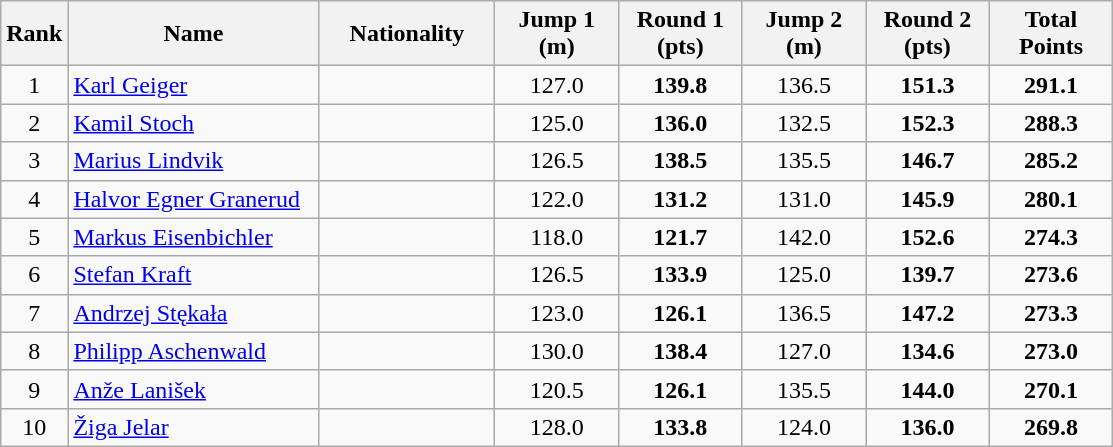<table class="wikitable sortable" style="text-align: center;">
<tr>
<th>Rank</th>
<th width=160>Name</th>
<th width=110>Nationality</th>
<th width=75>Jump 1 (m)</th>
<th width=75>Round 1 (pts)</th>
<th width=75>Jump 2 (m)</th>
<th width=75>Round 2 (pts)</th>
<th width=75>Total Points</th>
</tr>
<tr>
<td>1</td>
<td align=left><a href='#'>Karl Geiger</a></td>
<td align=left></td>
<td>127.0</td>
<td><strong>139.8</strong></td>
<td>136.5</td>
<td><strong>151.3</strong></td>
<td><strong>291.1</strong></td>
</tr>
<tr>
<td>2</td>
<td align=left><a href='#'>Kamil Stoch</a></td>
<td align=left></td>
<td>125.0</td>
<td><strong>136.0</strong></td>
<td>132.5</td>
<td><strong>152.3</strong></td>
<td><strong>288.3</strong></td>
</tr>
<tr>
<td>3</td>
<td align=left><a href='#'>Marius Lindvik</a></td>
<td align=left></td>
<td>126.5</td>
<td><strong>138.5</strong></td>
<td>135.5</td>
<td><strong>146.7</strong></td>
<td><strong>285.2</strong></td>
</tr>
<tr>
<td>4</td>
<td align=left><a href='#'>Halvor Egner Granerud</a></td>
<td align=left></td>
<td>122.0</td>
<td><strong>131.2</strong></td>
<td>131.0</td>
<td><strong>145.9</strong></td>
<td><strong>280.1</strong></td>
</tr>
<tr>
<td>5</td>
<td align=left><a href='#'>Markus Eisenbichler</a></td>
<td align=left></td>
<td>118.0</td>
<td><strong>121.7</strong></td>
<td>142.0</td>
<td><strong>152.6</strong></td>
<td><strong>274.3</strong></td>
</tr>
<tr>
<td>6</td>
<td align=left><a href='#'>Stefan Kraft</a></td>
<td align=left></td>
<td>126.5</td>
<td><strong>133.9</strong></td>
<td>125.0</td>
<td><strong>139.7</strong></td>
<td><strong>273.6</strong></td>
</tr>
<tr>
<td>7</td>
<td align=left><a href='#'>Andrzej Stękała</a></td>
<td align=left></td>
<td>123.0</td>
<td><strong>126.1</strong></td>
<td>136.5</td>
<td><strong>147.2</strong></td>
<td><strong>273.3</strong></td>
</tr>
<tr>
<td>8</td>
<td align=left><a href='#'>Philipp Aschenwald</a></td>
<td align=left></td>
<td>130.0</td>
<td><strong>138.4</strong></td>
<td>127.0</td>
<td><strong>134.6</strong></td>
<td><strong>273.0</strong></td>
</tr>
<tr>
<td>9</td>
<td align=left><a href='#'>Anže Lanišek</a></td>
<td align=left></td>
<td>120.5</td>
<td><strong>126.1</strong></td>
<td>135.5</td>
<td><strong>144.0</strong></td>
<td><strong>270.1</strong></td>
</tr>
<tr>
<td>10</td>
<td align=left><a href='#'>Žiga Jelar</a></td>
<td align=left></td>
<td>128.0</td>
<td><strong>133.8</strong></td>
<td>124.0</td>
<td><strong>136.0</strong></td>
<td><strong>269.8</strong></td>
</tr>
</table>
